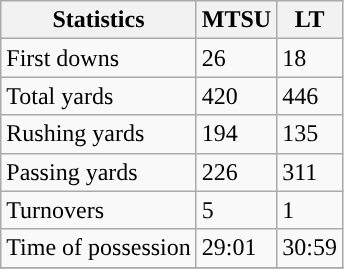<table class="wikitable">
<tr>
<th>Statistics</th>
<th>MTSU</th>
<th>LT</th>
</tr>
<tr>
<td>First downs</td>
<td>26</td>
<td>18</td>
</tr>
<tr>
<td>Total yards</td>
<td>420</td>
<td>446</td>
</tr>
<tr>
<td>Rushing yards</td>
<td>194</td>
<td>135</td>
</tr>
<tr>
<td>Passing yards</td>
<td>226</td>
<td>311</td>
</tr>
<tr>
<td>Turnovers</td>
<td>5</td>
<td>1</td>
</tr>
<tr>
<td>Time of possession</td>
<td>29:01</td>
<td>30:59</td>
</tr>
<tr>
</tr>
</table>
